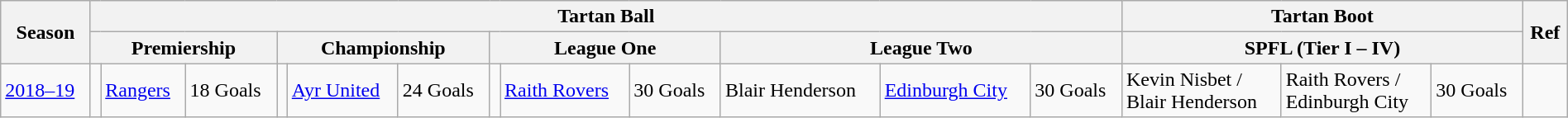<table class="wikitable" style="text-align: left; width:100%;">
<tr>
<th rowspan="2">Season</th>
<th colspan="12">Tartan Ball</th>
<th colspan="3">Tartan Boot</th>
<th rowspan="2">Ref</th>
</tr>
<tr>
<th colspan="3">Premiership</th>
<th colspan="3">Championship</th>
<th colspan="3">League One</th>
<th colspan="3">League Two</th>
<th colspan="3">SPFL (Tier I – IV)</th>
</tr>
<tr>
<td><a href='#'>2018–19</a></td>
<td align="left"></td>
<td><a href='#'>Rangers</a></td>
<td>18 Goals</td>
<td align="left"></td>
<td><a href='#'>Ayr United</a></td>
<td>24 Goals</td>
<td align="left"></td>
<td><a href='#'>Raith Rovers</a></td>
<td>30 Goals</td>
<td align="left">Blair Henderson</td>
<td><a href='#'>Edinburgh City</a></td>
<td>30 Goals</td>
<td align="left">Kevin Nisbet /<br>Blair Henderson</td>
<td>Raith Rovers /<br>Edinburgh City</td>
<td>30 Goals</td>
<td></td>
</tr>
</table>
